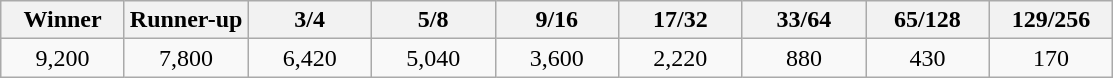<table class="wikitable" style="text-align:center">
<tr>
<th width="75">Winner</th>
<th width="75">Runner-up</th>
<th width="75">3/4</th>
<th width="75">5/8</th>
<th width="75">9/16</th>
<th width="75">17/32</th>
<th width="75">33/64</th>
<th width="75">65/128</th>
<th width="75">129/256</th>
</tr>
<tr>
<td>9,200</td>
<td>7,800</td>
<td>6,420</td>
<td>5,040</td>
<td>3,600</td>
<td>2,220</td>
<td>880</td>
<td>430</td>
<td>170</td>
</tr>
</table>
